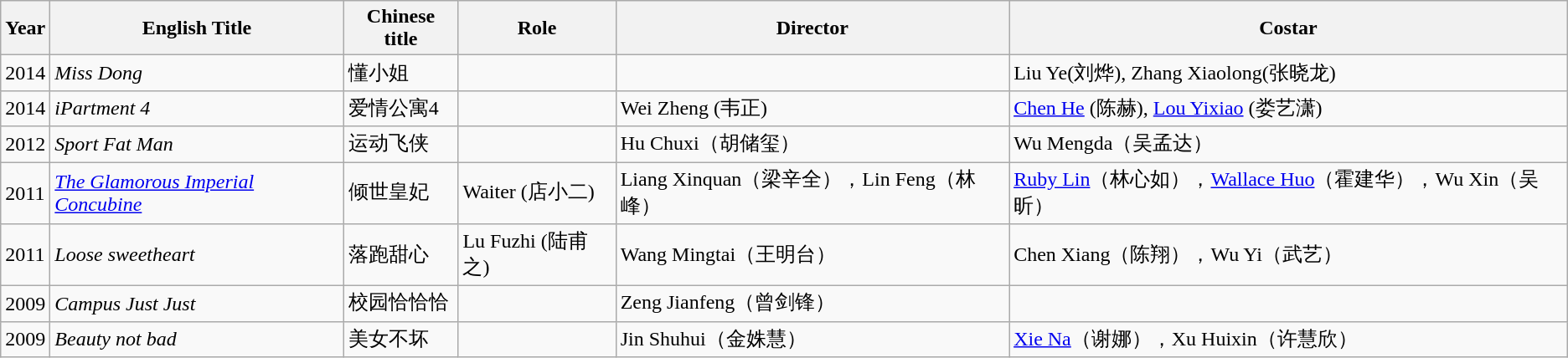<table class="wikitable">
<tr>
<th>Year</th>
<th>English Title</th>
<th>Chinese title</th>
<th>Role</th>
<th>Director</th>
<th>Costar</th>
</tr>
<tr>
<td>2014</td>
<td><em>Miss Dong</em></td>
<td>懂小姐</td>
<td></td>
<td></td>
<td>Liu Ye(刘烨), Zhang Xiaolong(张晓龙)</td>
</tr>
<tr>
<td>2014</td>
<td><em>iPartment 4</em></td>
<td>爱情公寓4</td>
<td></td>
<td>Wei Zheng (韦正)</td>
<td><a href='#'>Chen He</a> (陈赫), <a href='#'>Lou Yixiao</a> (娄艺潇)</td>
</tr>
<tr>
<td>2012</td>
<td><em>Sport Fat Man</em></td>
<td>运动飞侠</td>
<td></td>
<td>Hu Chuxi（胡储玺）</td>
<td>Wu Mengda（吴孟达）</td>
</tr>
<tr>
<td>2011</td>
<td><em><a href='#'>The Glamorous Imperial Concubine</a></em></td>
<td>倾世皇妃</td>
<td>Waiter (店小二)</td>
<td>Liang Xinquan（梁辛全），Lin Feng（林峰）</td>
<td><a href='#'>Ruby Lin</a>（林心如），<a href='#'>Wallace Huo</a>（霍建华），Wu Xin（吴昕）</td>
</tr>
<tr>
<td>2011</td>
<td><em>Loose sweetheart</em></td>
<td>落跑甜心</td>
<td>Lu Fuzhi (陆甫之)</td>
<td>Wang Mingtai（王明台）</td>
<td>Chen Xiang（陈翔），Wu Yi（武艺）</td>
</tr>
<tr>
<td>2009</td>
<td><em>Campus Just Just</em></td>
<td>校园恰恰恰</td>
<td></td>
<td>Zeng Jianfeng（曾剑锋）</td>
<td></td>
</tr>
<tr>
<td>2009</td>
<td><em>Beauty not bad</em></td>
<td>美女不坏</td>
<td></td>
<td>Jin Shuhui（金姝慧）</td>
<td><a href='#'>Xie Na</a>（谢娜），Xu Huixin（许慧欣）</td>
</tr>
</table>
